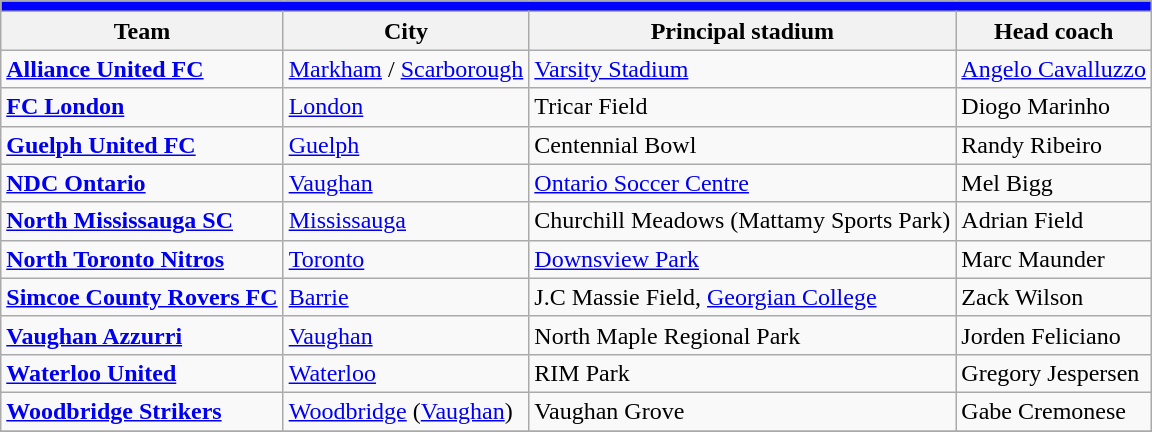<table class="wikitable sortable">
<tr>
<th style="background:blue" colspan="6"></th>
</tr>
<tr>
<th>Team</th>
<th>City</th>
<th>Principal stadium</th>
<th>Head coach</th>
</tr>
<tr>
<td><strong><a href='#'>Alliance United FC</a></strong></td>
<td><a href='#'>Markham</a> / <a href='#'>Scarborough</a></td>
<td><a href='#'>Varsity Stadium</a></td>
<td><a href='#'>Angelo Cavalluzzo</a></td>
</tr>
<tr>
<td><strong><a href='#'>FC London</a></strong></td>
<td><a href='#'>London</a></td>
<td>Tricar Field</td>
<td>Diogo Marinho</td>
</tr>
<tr>
<td><strong><a href='#'>Guelph United FC</a></strong></td>
<td><a href='#'>Guelph</a></td>
<td>Centennial Bowl</td>
<td>Randy Ribeiro</td>
</tr>
<tr>
<td><strong><a href='#'>NDC Ontario</a></strong></td>
<td><a href='#'>Vaughan</a></td>
<td><a href='#'>Ontario Soccer Centre</a></td>
<td>Mel Bigg</td>
</tr>
<tr>
<td><strong><a href='#'>North Mississauga SC</a></strong></td>
<td><a href='#'>Mississauga</a></td>
<td>Churchill Meadows (Mattamy Sports Park)</td>
<td>Adrian Field</td>
</tr>
<tr>
<td><strong><a href='#'>North Toronto Nitros</a></strong></td>
<td><a href='#'>Toronto</a></td>
<td><a href='#'>Downsview Park</a></td>
<td>Marc Maunder</td>
</tr>
<tr>
<td><strong><a href='#'>Simcoe County Rovers FC</a></strong></td>
<td><a href='#'>Barrie</a></td>
<td>J.C Massie Field, <a href='#'>Georgian College</a></td>
<td>Zack Wilson</td>
</tr>
<tr>
<td><strong><a href='#'>Vaughan Azzurri</a></strong></td>
<td><a href='#'>Vaughan</a></td>
<td>North Maple Regional Park</td>
<td>Jorden Feliciano</td>
</tr>
<tr>
<td><strong><a href='#'>Waterloo United</a></strong></td>
<td><a href='#'>Waterloo</a></td>
<td>RIM Park</td>
<td>Gregory Jespersen</td>
</tr>
<tr>
<td><strong><a href='#'>Woodbridge Strikers</a></strong></td>
<td><a href='#'>Woodbridge</a> (<a href='#'>Vaughan</a>)</td>
<td>Vaughan Grove</td>
<td>Gabe Cremonese</td>
</tr>
<tr>
</tr>
</table>
